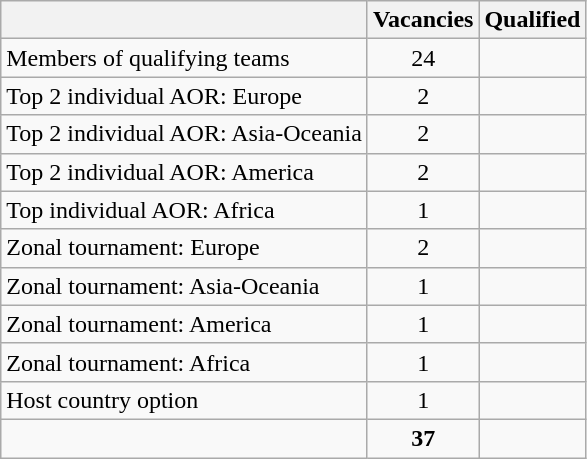<table class="wikitable">
<tr>
<th></th>
<th>Vacancies</th>
<th>Qualified</th>
</tr>
<tr>
<td>Members of qualifying teams</td>
<td style="text-align:center;">24</td>
<td></td>
</tr>
<tr>
<td>Top 2 individual AOR: Europe</td>
<td style="text-align:center;">2</td>
<td> <br> </td>
</tr>
<tr>
<td>Top 2 individual AOR: Asia-Oceania</td>
<td style="text-align:center;">2</td>
<td>  <br> </td>
</tr>
<tr>
<td>Top 2 individual AOR: America</td>
<td style="text-align:center;">2</td>
<td> <br> </td>
</tr>
<tr>
<td>Top individual AOR: Africa</td>
<td style="text-align:center;">1</td>
<td></td>
</tr>
<tr>
<td>Zonal tournament: Europe</td>
<td style="text-align:center;">2</td>
<td> <br> </td>
</tr>
<tr>
<td>Zonal tournament: Asia-Oceania</td>
<td style="text-align:center;">1</td>
<td></td>
</tr>
<tr>
<td>Zonal tournament: America</td>
<td style="text-align:center;">1</td>
<td></td>
</tr>
<tr>
<td>Zonal tournament: Africa</td>
<td style="text-align:center;">1</td>
<td></td>
</tr>
<tr>
<td>Host country option</td>
<td style="text-align:center;">1</td>
<td></td>
</tr>
<tr>
<td></td>
<td style="text-align:center;"><strong>37</strong></td>
<td></td>
</tr>
</table>
